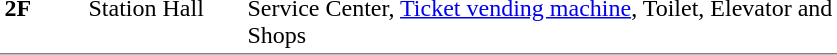<table table border=0 cellspacing=0 cellpadding=3>
<tr>
<td style="border-bottom:solid 1px gray;" width=50 rowspan=10 valign=top><strong>2F</strong></td>
<td style="border-top:solid 0px gray;border-bottom:solid 1px gray;" width=100 valign=top>Station Hall</td>
<td style="border-top:solid 0px gray;border-bottom:solid 1px gray;" width=390 valign=top>Service Center, <a href='#'>Ticket vending machine</a>, Toilet, Elevator and Shops</td>
</tr>
</table>
